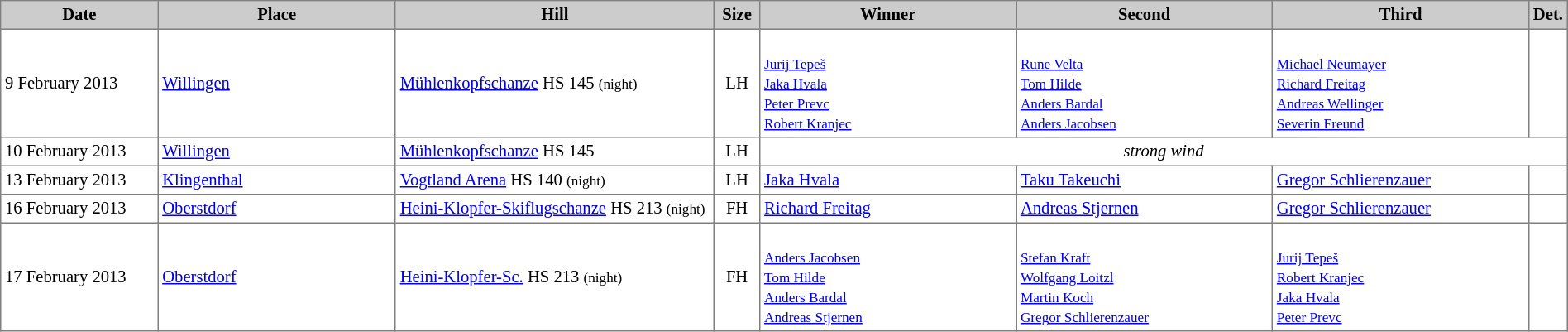<table cellpadding="3" cellspacing="0" border="1" style="background:#ffffff; font-size:86%; border:grey solid 1px; border-collapse:collapse;">
<tr style="background:#ccc; text-align:center;">
<th width="120">Date</th>
<th width="185">Place</th>
<th width="250">Hill</th>
<th width="30">Size</th>
<th width="200">Winner</th>
<th width="200">Second</th>
<th width="200">Third</th>
<th width="10">Det.</th>
</tr>
<tr>
<td>9 February 2013</td>
<td> <a href='#'>Willingen</a></td>
<td><a href='#'>Mühlenkopfschanze</a> HS 145 <small>(night)</small></td>
<td style="text-align: center;">LH</td>
<td><br><small><a href='#'>Jurij Tepeš</a></small><br><small><a href='#'>Jaka Hvala</a></small><br><small><a href='#'>Peter Prevc</a></small><br><small><a href='#'>Robert Kranjec</a></small></td>
<td><br><small><a href='#'>Rune Velta</a></small><br><small><a href='#'>Tom Hilde</a></small><br><small><a href='#'>Anders Bardal</a></small><br><small><a href='#'>Anders Jacobsen</a></small></td>
<td><br><small><a href='#'>Michael Neumayer</a></small><br><small><a href='#'>Richard Freitag</a></small><br><small><a href='#'>Andreas Wellinger</a></small><br><small><a href='#'>Severin Freund</a></small></td>
<td></td>
</tr>
<tr>
<td>10 February 2013</td>
<td> <a href='#'>Willingen</a></td>
<td><a href='#'>Mühlenkopfschanze</a> HS 145</td>
<td style="text-align: center;">LH</td>
<td colspan="4" style="text-align: center;"><em>strong wind</em></td>
</tr>
<tr>
<td>13 February 2013</td>
<td> <a href='#'>Klingenthal</a></td>
<td><a href='#'>Vogtland Arena</a> HS 140 <small>(night)</small></td>
<td style="text-align: center;">LH</td>
<td><a href='#'>Jaka Hvala</a></td>
<td><a href='#'>Taku Takeuchi</a></td>
<td> <a href='#'>Gregor Schlierenzauer</a></td>
<td></td>
</tr>
<tr>
<td>16 February 2013</td>
<td> <a href='#'>Oberstdorf</a></td>
<td><a href='#'>Heini-Klopfer-Skiflugschanze</a> HS 213 <small>(night)</small></td>
<td style="text-align: center;">FH</td>
<td> <a href='#'>Richard Freitag</a></td>
<td> <a href='#'>Andreas Stjernen</a></td>
<td> <a href='#'>Gregor Schlierenzauer</a></td>
<td></td>
</tr>
<tr>
<td>17 February 2013</td>
<td> <a href='#'>Oberstdorf</a></td>
<td><a href='#'>Heini-Klopfer-Sc.</a> HS 213 <small>(night)</small></td>
<td style="text-align: center;">FH</td>
<td><br><small><a href='#'>Anders Jacobsen</a></small><br><small><a href='#'>Tom Hilde</a></small><br><small><a href='#'>Anders Bardal</a></small><br><small><a href='#'>Andreas Stjernen</a></small></td>
<td><br><small><a href='#'>Stefan Kraft</a></small><br><small><a href='#'>Wolfgang Loitzl</a></small><br><small><a href='#'>Martin Koch</a></small><br><small><a href='#'>Gregor Schlierenzauer</a></small></td>
<td><br><small><a href='#'>Jurij Tepeš</a></small><br><small><a href='#'>Robert Kranjec</a></small><br><small><a href='#'>Jaka Hvala</a></small><br><small><a href='#'>Peter Prevc</a></small></td>
<td></td>
</tr>
</table>
